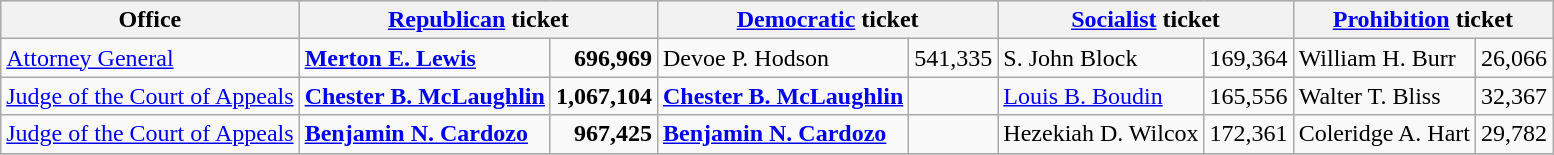<table class=wikitable>
<tr bgcolor=lightgrey>
<th>Office</th>
<th colspan="2" ><a href='#'>Republican</a> ticket</th>
<th colspan="2" ><a href='#'>Democratic</a> ticket</th>
<th colspan="2" ><a href='#'>Socialist</a> ticket</th>
<th colspan="2" ><a href='#'>Prohibition</a> ticket</th>
</tr>
<tr>
<td><a href='#'>Attorney General</a></td>
<td><strong><a href='#'>Merton E. Lewis</a></strong></td>
<td align="right"><strong>696,969</strong></td>
<td>Devoe P. Hodson</td>
<td align="right">541,335</td>
<td>S. John Block</td>
<td align="right">169,364</td>
<td>William H. Burr</td>
<td align="right">26,066</td>
</tr>
<tr>
<td><a href='#'>Judge of the Court of Appeals</a></td>
<td><strong><a href='#'>Chester B. McLaughlin</a></strong></td>
<td align="right"><strong>1,067,104</strong></td>
<td><strong><a href='#'>Chester B. McLaughlin</a></strong></td>
<td align="right"></td>
<td><a href='#'>Louis B. Boudin</a></td>
<td align="right">165,556</td>
<td>Walter T. Bliss</td>
<td align="right">32,367</td>
</tr>
<tr>
<td><a href='#'>Judge of the Court of Appeals</a></td>
<td><strong><a href='#'>Benjamin N. Cardozo</a></strong></td>
<td align="right"><strong>967,425</strong></td>
<td><strong><a href='#'>Benjamin N. Cardozo</a></strong></td>
<td align="right"></td>
<td>Hezekiah D. Wilcox</td>
<td align="right">172,361</td>
<td>Coleridge A. Hart</td>
<td align="right">29,782</td>
</tr>
<tr>
</tr>
</table>
